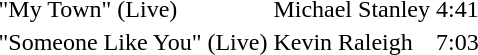<table>
<tr>
<td>"My Town" (Live)</td>
<td>Michael Stanley</td>
<td>4:41</td>
</tr>
<tr>
<td>"Someone Like You" (Live)</td>
<td>Kevin Raleigh</td>
<td>7:03</td>
</tr>
</table>
